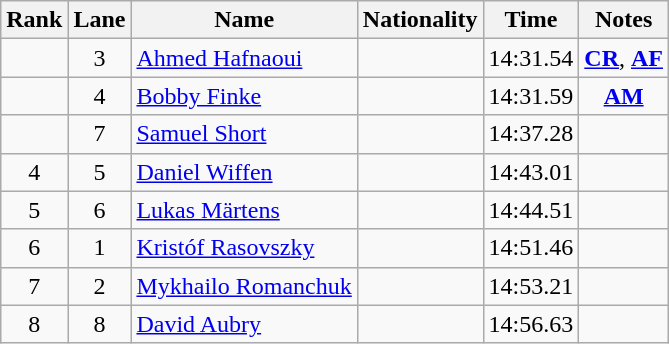<table class="wikitable sortable" style="text-align:center">
<tr>
<th>Rank</th>
<th>Lane</th>
<th>Name</th>
<th>Nationality</th>
<th>Time</th>
<th>Notes</th>
</tr>
<tr>
<td></td>
<td>3</td>
<td align=left><a href='#'>Ahmed Hafnaoui</a></td>
<td align=left></td>
<td>14:31.54</td>
<td><strong><a href='#'>CR</a></strong>, <strong><a href='#'>AF</a></strong></td>
</tr>
<tr>
<td></td>
<td>4</td>
<td align=left><a href='#'>Bobby Finke</a></td>
<td align=left></td>
<td>14:31.59</td>
<td><strong><a href='#'>AM</a></strong></td>
</tr>
<tr>
<td></td>
<td>7</td>
<td align=left><a href='#'>Samuel Short</a></td>
<td align=left></td>
<td>14:37.28</td>
<td></td>
</tr>
<tr>
<td>4</td>
<td>5</td>
<td align=left><a href='#'>Daniel Wiffen</a></td>
<td align=left></td>
<td>14:43.01</td>
<td></td>
</tr>
<tr>
<td>5</td>
<td>6</td>
<td align=left><a href='#'>Lukas Märtens</a></td>
<td align=left></td>
<td>14:44.51</td>
<td></td>
</tr>
<tr>
<td>6</td>
<td>1</td>
<td align=left><a href='#'>Kristóf Rasovszky</a></td>
<td align=left></td>
<td>14:51.46</td>
<td></td>
</tr>
<tr>
<td>7</td>
<td>2</td>
<td align=left><a href='#'>Mykhailo Romanchuk</a></td>
<td align=left></td>
<td>14:53.21</td>
<td></td>
</tr>
<tr>
<td>8</td>
<td>8</td>
<td align=left><a href='#'>David Aubry</a></td>
<td align=left></td>
<td>14:56.63</td>
<td></td>
</tr>
</table>
